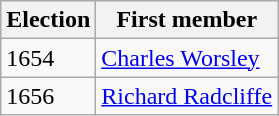<table class="wikitable">
<tr>
<th>Election</th>
<th colspan="2">First member</th>
</tr>
<tr>
<td>1654</td>
<td><a href='#'>Charles Worsley</a></td>
</tr>
<tr>
<td>1656</td>
<td><a href='#'>Richard Radcliffe</a></td>
</tr>
</table>
